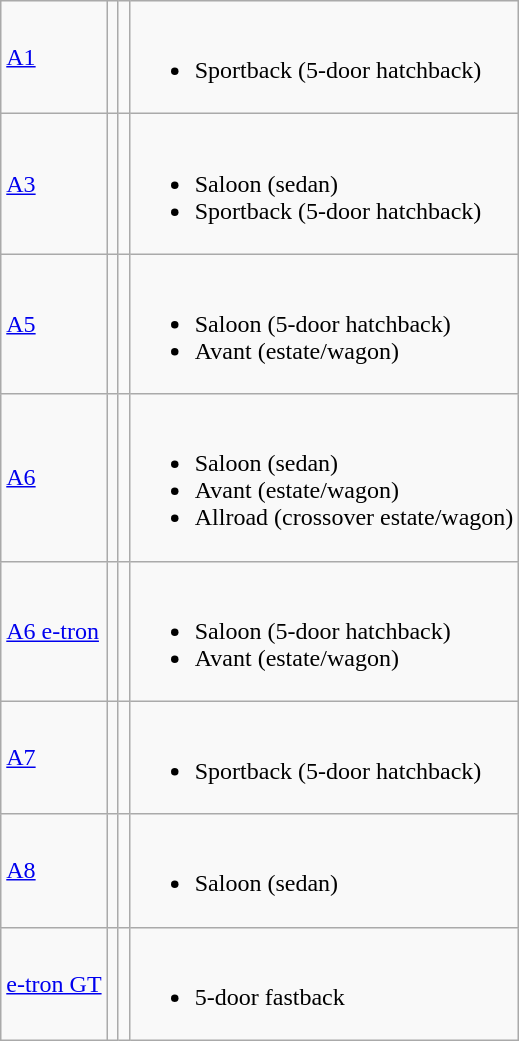<table class="wikitable">
<tr>
<td><a href='#'>A1</a></td>
<td></td>
<td></td>
<td><br><ul><li>Sportback (5-door hatchback)</li></ul></td>
</tr>
<tr>
<td><a href='#'>A3</a></td>
<td></td>
<td></td>
<td><br><ul><li>Saloon (sedan)</li><li>Sportback (5-door hatchback)</li></ul></td>
</tr>
<tr>
<td><a href='#'>A5</a></td>
<td></td>
<td></td>
<td><br><ul><li>Saloon (5-door hatchback)</li><li>Avant (estate/wagon)</li></ul></td>
</tr>
<tr>
<td><a href='#'>A6</a></td>
<td></td>
<td></td>
<td><br><ul><li>Saloon (sedan)</li><li>Avant (estate/wagon)</li><li>Allroad (crossover estate/wagon)</li></ul></td>
</tr>
<tr>
<td><a href='#'>A6 e-tron</a></td>
<td></td>
<td></td>
<td><br><ul><li>Saloon (5-door hatchback)</li><li>Avant (estate/wagon)</li></ul></td>
</tr>
<tr>
<td><a href='#'>A7</a></td>
<td></td>
<td></td>
<td><br><ul><li>Sportback (5-door hatchback)</li></ul></td>
</tr>
<tr>
<td><a href='#'>A8</a></td>
<td></td>
<td></td>
<td><br><ul><li>Saloon (sedan)</li></ul></td>
</tr>
<tr>
<td><a href='#'>e-tron GT</a></td>
<td></td>
<td></td>
<td><br><ul><li>5-door fastback</li></ul></td>
</tr>
</table>
